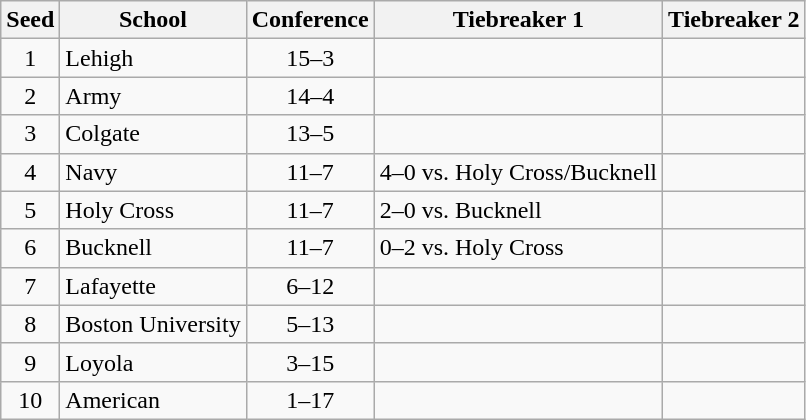<table class="wikitable" style="text-align:center">
<tr>
<th>Seed</th>
<th>School</th>
<th>Conference</th>
<th>Tiebreaker 1</th>
<th>Tiebreaker 2</th>
</tr>
<tr>
<td>1</td>
<td align="left">Lehigh</td>
<td>15–3</td>
<td align="left"></td>
<td></td>
</tr>
<tr>
<td>2</td>
<td align="left">Army</td>
<td>14–4</td>
<td align="left"></td>
<td></td>
</tr>
<tr>
<td>3</td>
<td align="left">Colgate</td>
<td>13–5</td>
<td align="left"></td>
<td></td>
</tr>
<tr>
<td>4</td>
<td align="left">Navy</td>
<td>11–7</td>
<td align="left">4–0 vs. Holy Cross/Bucknell</td>
<td align="left"></td>
</tr>
<tr>
<td>5</td>
<td align="left">Holy Cross</td>
<td>11–7</td>
<td align="left">2–0 vs. Bucknell</td>
<td align="left"></td>
</tr>
<tr>
<td>6</td>
<td align="left">Bucknell</td>
<td>11–7</td>
<td align="left">0–2 vs. Holy Cross</td>
<td></td>
</tr>
<tr>
<td>7</td>
<td align="left">Lafayette</td>
<td>6–12</td>
<td align="left"></td>
<td></td>
</tr>
<tr>
<td>8</td>
<td align="left">Boston University</td>
<td>5–13</td>
<td align="left"></td>
<td></td>
</tr>
<tr>
<td>9</td>
<td align="left">Loyola</td>
<td>3–15</td>
<td align="left"></td>
<td></td>
</tr>
<tr>
<td>10</td>
<td align="left">American</td>
<td>1–17</td>
<td align="left"></td>
<td></td>
</tr>
</table>
